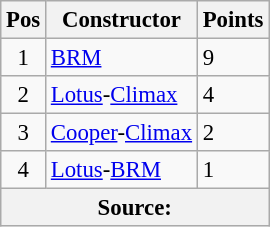<table class="wikitable" style="font-size: 95%;">
<tr>
<th>Pos</th>
<th>Constructor</th>
<th>Points</th>
</tr>
<tr>
<td align="center">1</td>
<td> <a href='#'>BRM</a></td>
<td align="left">9</td>
</tr>
<tr>
<td align="center">2</td>
<td> <a href='#'>Lotus</a>-<a href='#'>Climax</a></td>
<td align="left">4</td>
</tr>
<tr>
<td align="center">3</td>
<td> <a href='#'>Cooper</a>-<a href='#'>Climax</a></td>
<td align="left">2</td>
</tr>
<tr>
<td align="center">4</td>
<td> <a href='#'>Lotus</a>-<a href='#'>BRM</a></td>
<td align="left">1</td>
</tr>
<tr>
<th colspan=4>Source: </th>
</tr>
</table>
